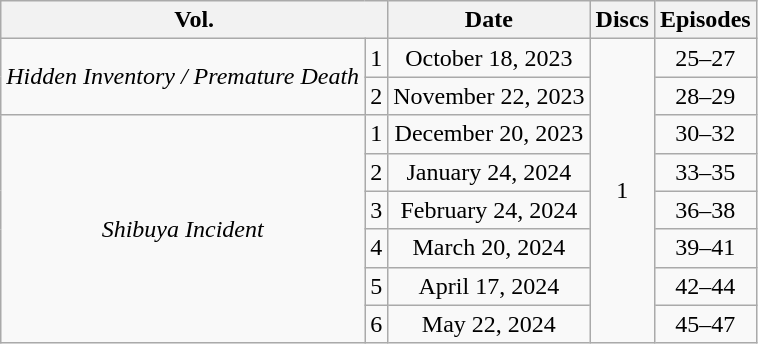<table class="wikitable" style="text-align:center;">
<tr>
<th colspan="2">Vol.</th>
<th>Date</th>
<th>Discs</th>
<th>Episodes</th>
</tr>
<tr>
<td rowspan="2"><em>Hidden Inventory / Premature Death</em></td>
<td>1</td>
<td>October 18, 2023</td>
<td rowspan="8">1</td>
<td>25–27</td>
</tr>
<tr>
<td>2</td>
<td>November 22, 2023</td>
<td>28–29</td>
</tr>
<tr>
<td rowspan="6"><em>Shibuya Incident</em></td>
<td>1</td>
<td>December 20, 2023</td>
<td>30–32</td>
</tr>
<tr>
<td>2</td>
<td>January 24, 2024</td>
<td>33–35</td>
</tr>
<tr>
<td>3</td>
<td>February 24, 2024</td>
<td>36–38</td>
</tr>
<tr>
<td>4</td>
<td>March 20, 2024</td>
<td>39–41</td>
</tr>
<tr>
<td>5</td>
<td>April 17, 2024</td>
<td>42–44</td>
</tr>
<tr>
<td>6</td>
<td>May 22, 2024</td>
<td>45–47</td>
</tr>
</table>
